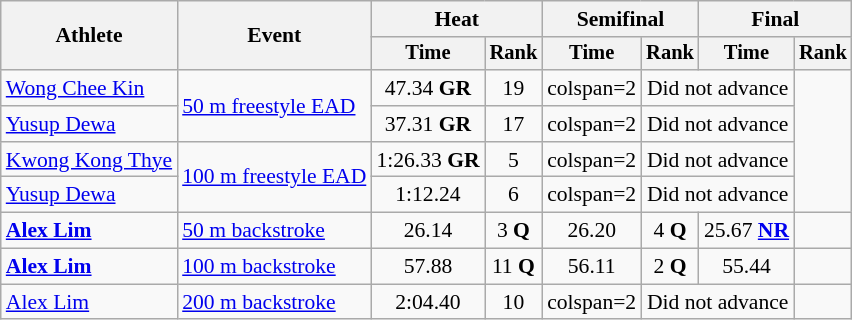<table class=wikitable style=font-size:90%>
<tr>
<th rowspan=2>Athlete</th>
<th rowspan=2>Event</th>
<th colspan=2>Heat</th>
<th colspan=2>Semifinal</th>
<th colspan=2>Final</th>
</tr>
<tr style=font-size:95%>
<th>Time</th>
<th>Rank</th>
<th>Time</th>
<th>Rank</th>
<th>Time</th>
<th>Rank</th>
</tr>
<tr align=center>
<td align=left><a href='#'>Wong Chee Kin</a></td>
<td align=left rowspan=2><a href='#'>50 m freestyle EAD</a></td>
<td>47.34 <strong>GR</strong></td>
<td>19</td>
<td>colspan=2 </td>
<td colspan=2>Did not advance</td>
</tr>
<tr align=center>
<td align=left><a href='#'>Yusup Dewa</a></td>
<td>37.31 <strong>GR</strong></td>
<td>17</td>
<td>colspan=2 </td>
<td colspan=2>Did not advance</td>
</tr>
<tr align=center>
<td align=left><a href='#'>Kwong Kong Thye</a></td>
<td align=left rowspan=2><a href='#'>100 m freestyle EAD</a></td>
<td>1:26.33 <strong>GR</strong></td>
<td>5</td>
<td>colspan=2 </td>
<td colspan=2>Did not advance</td>
</tr>
<tr align=center>
<td align=left><a href='#'>Yusup Dewa</a></td>
<td>1:12.24</td>
<td>6</td>
<td>colspan=2 </td>
<td colspan=2>Did not advance</td>
</tr>
<tr align=center>
<td align=left><strong><a href='#'>Alex Lim</a></strong></td>
<td align=left><a href='#'>50 m backstroke</a></td>
<td>26.14</td>
<td>3 <strong>Q</strong></td>
<td>26.20</td>
<td>4 <strong>Q</strong></td>
<td>25.67 <strong><a href='#'>NR</a></strong></td>
<td></td>
</tr>
<tr align=center>
<td align=left><strong><a href='#'>Alex Lim</a></strong></td>
<td align=left><a href='#'>100 m backstroke</a></td>
<td>57.88</td>
<td>11 <strong>Q</strong></td>
<td>56.11</td>
<td>2 <strong>Q</strong></td>
<td>55.44</td>
<td></td>
</tr>
<tr align=center>
<td align=left><a href='#'>Alex Lim</a></td>
<td align=left><a href='#'>200 m backstroke</a></td>
<td>2:04.40</td>
<td>10</td>
<td>colspan=2 </td>
<td colspan=2>Did not advance</td>
</tr>
</table>
